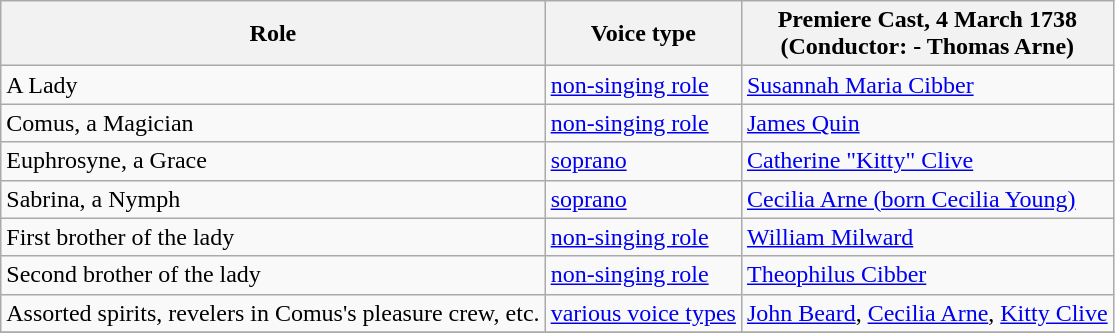<table class="wikitable">
<tr>
<th>Role</th>
<th>Voice type</th>
<th>Premiere Cast, 4 March 1738<br>(Conductor:  - Thomas Arne)</th>
</tr>
<tr>
<td>A Lady</td>
<td><a href='#'>non-singing role</a></td>
<td><a href='#'>Susannah Maria Cibber</a></td>
</tr>
<tr>
<td>Comus, a Magician</td>
<td><a href='#'>non-singing role</a></td>
<td><a href='#'>James Quin</a></td>
</tr>
<tr>
<td>Euphrosyne, a Grace</td>
<td><a href='#'>soprano</a></td>
<td><a href='#'>Catherine "Kitty" Clive</a></td>
</tr>
<tr>
<td>Sabrina, a Nymph</td>
<td><a href='#'>soprano</a></td>
<td><a href='#'>Cecilia Arne (born Cecilia Young)</a></td>
</tr>
<tr>
<td>First brother of the lady</td>
<td><a href='#'>non-singing role</a></td>
<td><a href='#'>William Milward</a></td>
</tr>
<tr>
<td>Second brother of the lady</td>
<td><a href='#'>non-singing role</a></td>
<td><a href='#'>Theophilus Cibber</a></td>
</tr>
<tr>
<td>Assorted spirits, revelers in Comus's pleasure crew, etc.</td>
<td><a href='#'>various voice types</a></td>
<td><a href='#'>John Beard</a>, <a href='#'>Cecilia Arne</a>, <a href='#'>Kitty Clive</a></td>
</tr>
<tr>
</tr>
</table>
